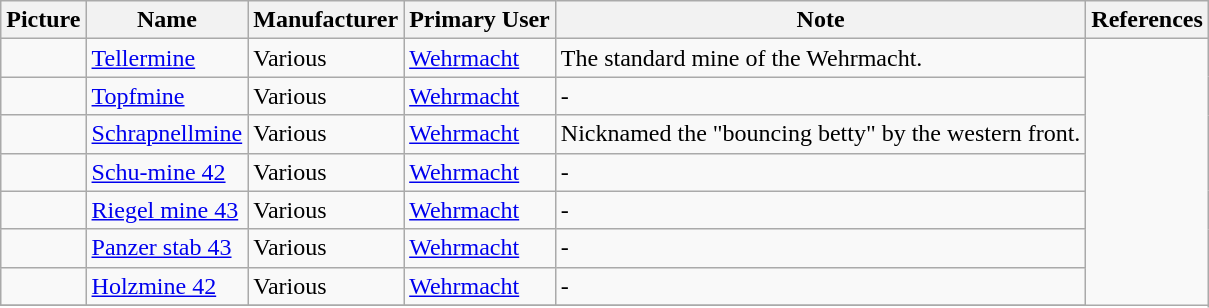<table class="wikitable sortable">
<tr>
<th>Picture</th>
<th>Name</th>
<th>Manufacturer</th>
<th>Primary User</th>
<th>Note</th>
<th>References</th>
</tr>
<tr>
<td></td>
<td><a href='#'>Tellermine</a></td>
<td>Various</td>
<td><a href='#'>Wehrmacht</a></td>
<td>The standard mine of the Wehrmacht.</td>
</tr>
<tr>
<td></td>
<td><a href='#'>Topfmine</a></td>
<td>Various</td>
<td><a href='#'>Wehrmacht</a></td>
<td>-</td>
</tr>
<tr>
<td></td>
<td><a href='#'>Schrapnellmine</a></td>
<td>Various</td>
<td><a href='#'>Wehrmacht</a></td>
<td>Nicknamed the "bouncing betty" by the western front.</td>
</tr>
<tr>
<td></td>
<td><a href='#'>Schu-mine 42</a></td>
<td>Various</td>
<td><a href='#'>Wehrmacht</a></td>
<td>-</td>
</tr>
<tr>
<td></td>
<td><a href='#'>Riegel mine 43</a></td>
<td>Various</td>
<td><a href='#'>Wehrmacht</a></td>
<td>-</td>
</tr>
<tr>
<td></td>
<td><a href='#'>Panzer stab 43</a></td>
<td>Various</td>
<td><a href='#'>Wehrmacht</a></td>
<td>-</td>
</tr>
<tr>
<td></td>
<td><a href='#'>Holzmine 42</a></td>
<td>Various</td>
<td><a href='#'>Wehrmacht</a></td>
<td>-</td>
</tr>
<tr>
</tr>
</table>
